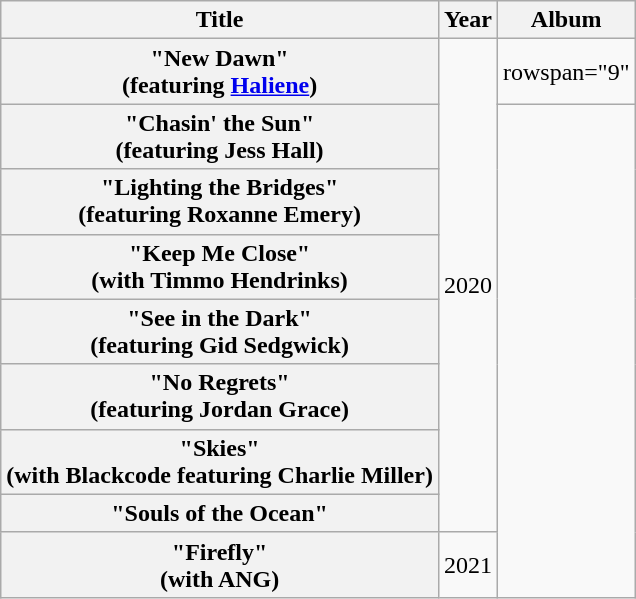<table class="wikitable plainrowheaders" style="text-align:center;" border="1">
<tr>
<th scope="col">Title</th>
<th scope="col" style="width:2em;">Year</th>
<th scope="col">Album</th>
</tr>
<tr>
<th scope="row">"New Dawn" <br><span>(featuring <a href='#'>Haliene</a>)</span></th>
<td rowspan="8">2020</td>
<td>rowspan="9" </td>
</tr>
<tr>
<th scope="row">"Chasin' the Sun" <br><span>(featuring Jess Hall)</span></th>
</tr>
<tr>
<th scope="row">"Lighting the Bridges" <br><span>(featuring Roxanne Emery)</span></th>
</tr>
<tr>
<th scope="row">"Keep Me Close" <br><span>(with Timmo Hendrinks)</span></th>
</tr>
<tr>
<th scope="row">"See in the Dark" <br><span>(featuring Gid Sedgwick)</span></th>
</tr>
<tr>
<th scope="row">"No Regrets" <br><span>(featuring Jordan Grace)</span></th>
</tr>
<tr>
<th scope="row">"Skies" <br><span>(with Blackcode featuring Charlie Miller)</span></th>
</tr>
<tr>
<th scope="row">"Souls of the Ocean"</th>
</tr>
<tr>
<th scope="row">"Firefly" <br><span>(with ANG)</span></th>
<td>2021</td>
</tr>
</table>
